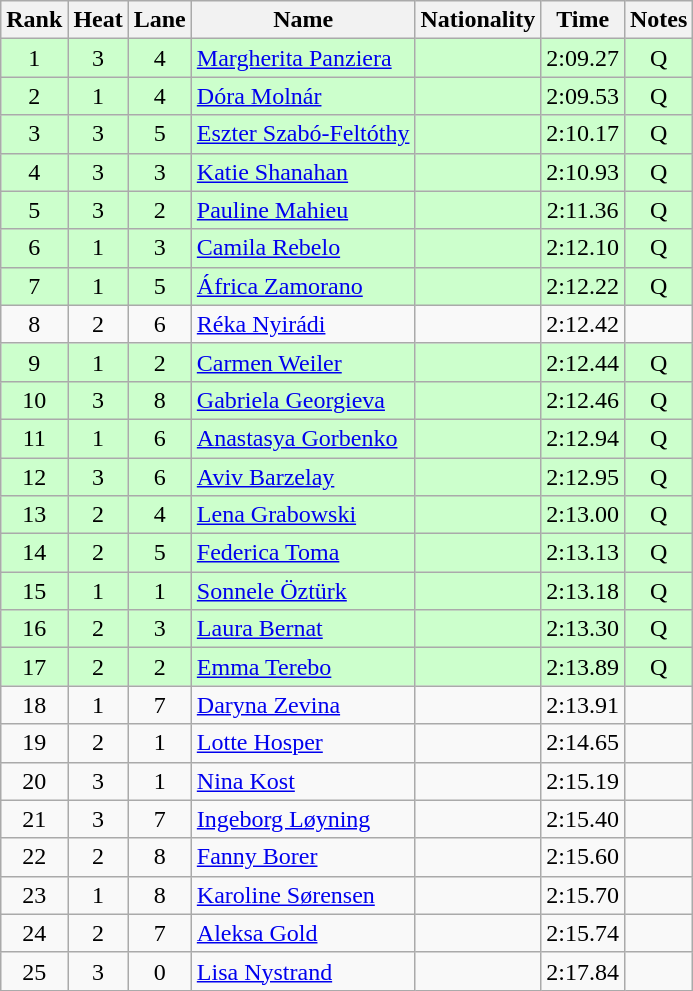<table class="wikitable sortable" style="text-align:center">
<tr>
<th>Rank</th>
<th>Heat</th>
<th>Lane</th>
<th>Name</th>
<th>Nationality</th>
<th>Time</th>
<th>Notes</th>
</tr>
<tr bgcolor=ccffcc>
<td>1</td>
<td>3</td>
<td>4</td>
<td align=left><a href='#'>Margherita Panziera</a></td>
<td align=left></td>
<td>2:09.27</td>
<td>Q</td>
</tr>
<tr bgcolor=ccffcc>
<td>2</td>
<td>1</td>
<td>4</td>
<td align=left><a href='#'>Dóra Molnár</a></td>
<td align=left></td>
<td>2:09.53</td>
<td>Q</td>
</tr>
<tr bgcolor=ccffcc>
<td>3</td>
<td>3</td>
<td>5</td>
<td align=left><a href='#'>Eszter Szabó-Feltóthy</a></td>
<td align=left></td>
<td>2:10.17</td>
<td>Q</td>
</tr>
<tr bgcolor=ccffcc>
<td>4</td>
<td>3</td>
<td>3</td>
<td align=left><a href='#'>Katie Shanahan</a></td>
<td align=left></td>
<td>2:10.93</td>
<td>Q</td>
</tr>
<tr bgcolor=ccffcc>
<td>5</td>
<td>3</td>
<td>2</td>
<td align=left><a href='#'>Pauline Mahieu</a></td>
<td align=left></td>
<td>2:11.36</td>
<td>Q</td>
</tr>
<tr bgcolor=ccffcc>
<td>6</td>
<td>1</td>
<td>3</td>
<td align=left><a href='#'>Camila Rebelo</a></td>
<td align=left></td>
<td>2:12.10</td>
<td>Q</td>
</tr>
<tr bgcolor=ccffcc>
<td>7</td>
<td>1</td>
<td>5</td>
<td align=left><a href='#'>África Zamorano</a></td>
<td align=left></td>
<td>2:12.22</td>
<td>Q</td>
</tr>
<tr>
<td>8</td>
<td>2</td>
<td>6</td>
<td align=left><a href='#'>Réka Nyirádi</a></td>
<td align=left></td>
<td>2:12.42</td>
<td></td>
</tr>
<tr bgcolor=ccffcc>
<td>9</td>
<td>1</td>
<td>2</td>
<td align=left><a href='#'>Carmen Weiler</a></td>
<td align=left></td>
<td>2:12.44</td>
<td>Q</td>
</tr>
<tr bgcolor=ccffcc>
<td>10</td>
<td>3</td>
<td>8</td>
<td align=left><a href='#'>Gabriela Georgieva</a></td>
<td align=left></td>
<td>2:12.46</td>
<td>Q</td>
</tr>
<tr bgcolor=ccffcc>
<td>11</td>
<td>1</td>
<td>6</td>
<td align=left><a href='#'>Anastasya Gorbenko</a></td>
<td align=left></td>
<td>2:12.94</td>
<td>Q</td>
</tr>
<tr bgcolor=ccffcc>
<td>12</td>
<td>3</td>
<td>6</td>
<td align=left><a href='#'>Aviv Barzelay</a></td>
<td align=left></td>
<td>2:12.95</td>
<td>Q</td>
</tr>
<tr bgcolor=ccffcc>
<td>13</td>
<td>2</td>
<td>4</td>
<td align=left><a href='#'>Lena Grabowski</a></td>
<td align=left></td>
<td>2:13.00</td>
<td>Q</td>
</tr>
<tr bgcolor=ccffcc>
<td>14</td>
<td>2</td>
<td>5</td>
<td align=left><a href='#'>Federica Toma</a></td>
<td align=left></td>
<td>2:13.13</td>
<td>Q</td>
</tr>
<tr bgcolor=ccffcc>
<td>15</td>
<td>1</td>
<td>1</td>
<td align=left><a href='#'>Sonnele Öztürk</a></td>
<td align=left></td>
<td>2:13.18</td>
<td>Q</td>
</tr>
<tr bgcolor=ccffcc>
<td>16</td>
<td>2</td>
<td>3</td>
<td align=left><a href='#'>Laura Bernat</a></td>
<td align=left></td>
<td>2:13.30</td>
<td>Q</td>
</tr>
<tr bgcolor=ccffcc>
<td>17</td>
<td>2</td>
<td>2</td>
<td align=left><a href='#'>Emma Terebo</a></td>
<td align=left></td>
<td>2:13.89</td>
<td>Q</td>
</tr>
<tr>
<td>18</td>
<td>1</td>
<td>7</td>
<td align=left><a href='#'>Daryna Zevina</a></td>
<td align=left></td>
<td>2:13.91</td>
<td></td>
</tr>
<tr>
<td>19</td>
<td>2</td>
<td>1</td>
<td align=left><a href='#'>Lotte Hosper</a></td>
<td align=left></td>
<td>2:14.65</td>
<td></td>
</tr>
<tr>
<td>20</td>
<td>3</td>
<td>1</td>
<td align=left><a href='#'>Nina Kost</a></td>
<td align=left></td>
<td>2:15.19</td>
<td></td>
</tr>
<tr>
<td>21</td>
<td>3</td>
<td>7</td>
<td align=left><a href='#'>Ingeborg Løyning</a></td>
<td align=left></td>
<td>2:15.40</td>
<td></td>
</tr>
<tr>
<td>22</td>
<td>2</td>
<td>8</td>
<td align=left><a href='#'>Fanny Borer</a></td>
<td align=left></td>
<td>2:15.60</td>
<td></td>
</tr>
<tr>
<td>23</td>
<td>1</td>
<td>8</td>
<td align=left><a href='#'>Karoline Sørensen</a></td>
<td align=left></td>
<td>2:15.70</td>
<td></td>
</tr>
<tr>
<td>24</td>
<td>2</td>
<td>7</td>
<td align=left><a href='#'>Aleksa Gold</a></td>
<td align=left></td>
<td>2:15.74</td>
<td></td>
</tr>
<tr>
<td>25</td>
<td>3</td>
<td>0</td>
<td align=left><a href='#'>Lisa Nystrand</a></td>
<td align=left></td>
<td>2:17.84</td>
<td></td>
</tr>
</table>
